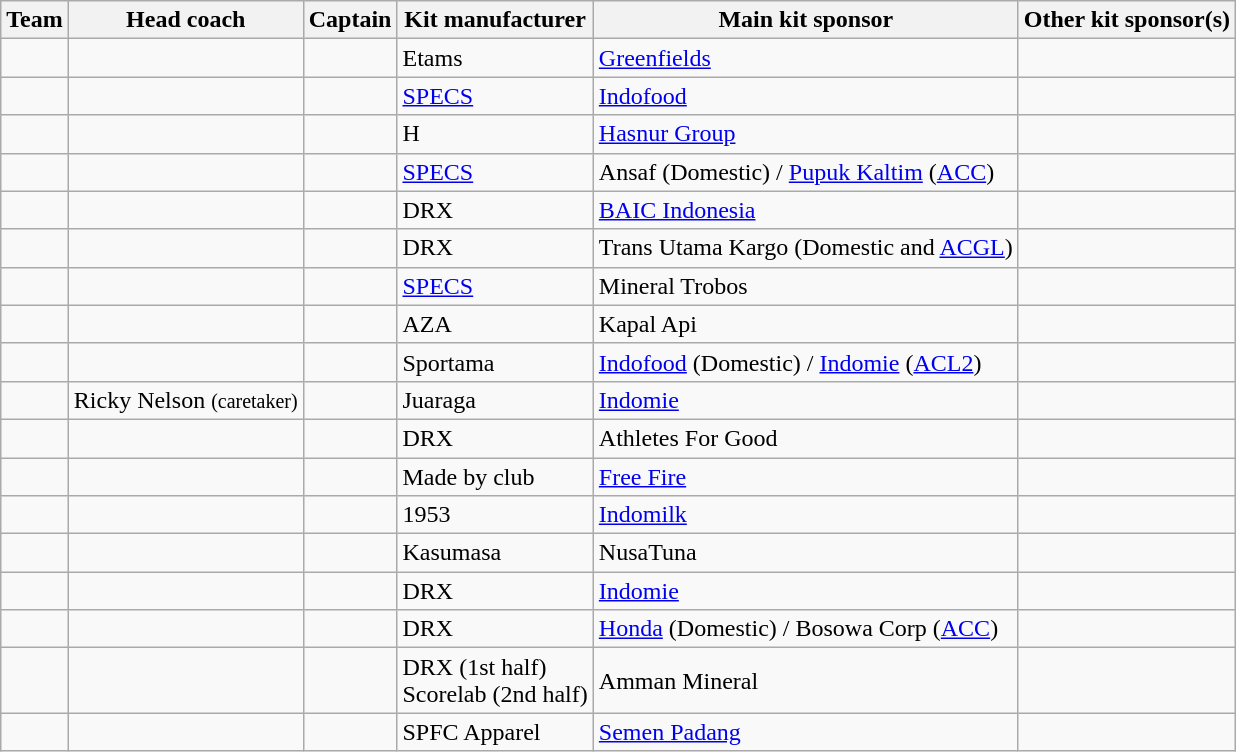<table class="wikitable">
<tr>
<th>Team</th>
<th>Head coach</th>
<th>Captain</th>
<th class="nowrap">Kit manufacturer</th>
<th>Main kit sponsor</th>
<th>Other kit sponsor(s)</th>
</tr>
<tr>
<td></td>
<td></td>
<td></td>
<td> Etams</td>
<td><a href='#'>Greenfields</a></td>
<td></td>
</tr>
<tr>
<td></td>
<td></td>
<td></td>
<td> <a href='#'>SPECS</a></td>
<td><a href='#'>Indofood</a></td>
<td></td>
</tr>
<tr>
<td></td>
<td></td>
<td></td>
<td> H</td>
<td><a href='#'>Hasnur Group</a></td>
<td></td>
</tr>
<tr>
<td></td>
<td></td>
<td></td>
<td> <a href='#'>SPECS</a></td>
<td>Ansaf (Domestic) / <a href='#'>Pupuk Kaltim</a> (<a href='#'>ACC</a>)</td>
<td></td>
</tr>
<tr>
<td></td>
<td></td>
<td></td>
<td> DRX</td>
<td><a href='#'>BAIC Indonesia</a></td>
<td></td>
</tr>
<tr>
<td></td>
<td></td>
<td></td>
<td> DRX</td>
<td>Trans Utama Kargo (Domestic and <a href='#'>ACGL</a>)</td>
<td></td>
</tr>
<tr>
<td></td>
<td></td>
<td></td>
<td> <a href='#'>SPECS</a></td>
<td>Mineral Trobos</td>
<td></td>
</tr>
<tr>
<td></td>
<td></td>
<td></td>
<td> AZA</td>
<td>Kapal Api</td>
<td></td>
</tr>
<tr>
<td></td>
<td></td>
<td></td>
<td> Sportama</td>
<td><a href='#'>Indofood</a> (Domestic) / <a href='#'>Indomie</a> (<a href='#'>ACL2</a>)</td>
<td></td>
</tr>
<tr>
<td></td>
<td> Ricky Nelson <small>(caretaker)</small></td>
<td></td>
<td> Juaraga</td>
<td><a href='#'>Indomie</a></td>
<td></td>
</tr>
<tr>
<td></td>
<td></td>
<td></td>
<td> DRX</td>
<td>Athletes For Good</td>
<td></td>
</tr>
<tr>
<td></td>
<td></td>
<td></td>
<td> Made by club</td>
<td><a href='#'>Free Fire</a></td>
<td></td>
</tr>
<tr>
<td></td>
<td></td>
<td></td>
<td> 1953</td>
<td><a href='#'>Indomilk</a></td>
<td></td>
</tr>
<tr>
<td></td>
<td></td>
<td></td>
<td> Kasumasa</td>
<td>NusaTuna</td>
<td></td>
</tr>
<tr>
<td></td>
<td></td>
<td></td>
<td> DRX</td>
<td><a href='#'>Indomie</a></td>
<td></td>
</tr>
<tr>
<td></td>
<td></td>
<td></td>
<td> DRX</td>
<td><a href='#'>Honda</a> (Domestic) / Bosowa Corp (<a href='#'>ACC</a>)</td>
<td></td>
</tr>
<tr>
<td></td>
<td></td>
<td></td>
<td> DRX (1st half)<br> Scorelab (2nd half)</td>
<td>Amman Mineral</td>
<td></td>
</tr>
<tr>
<td></td>
<td></td>
<td></td>
<td> SPFC Apparel</td>
<td><a href='#'>Semen Padang</a></td>
<td></td>
</tr>
</table>
